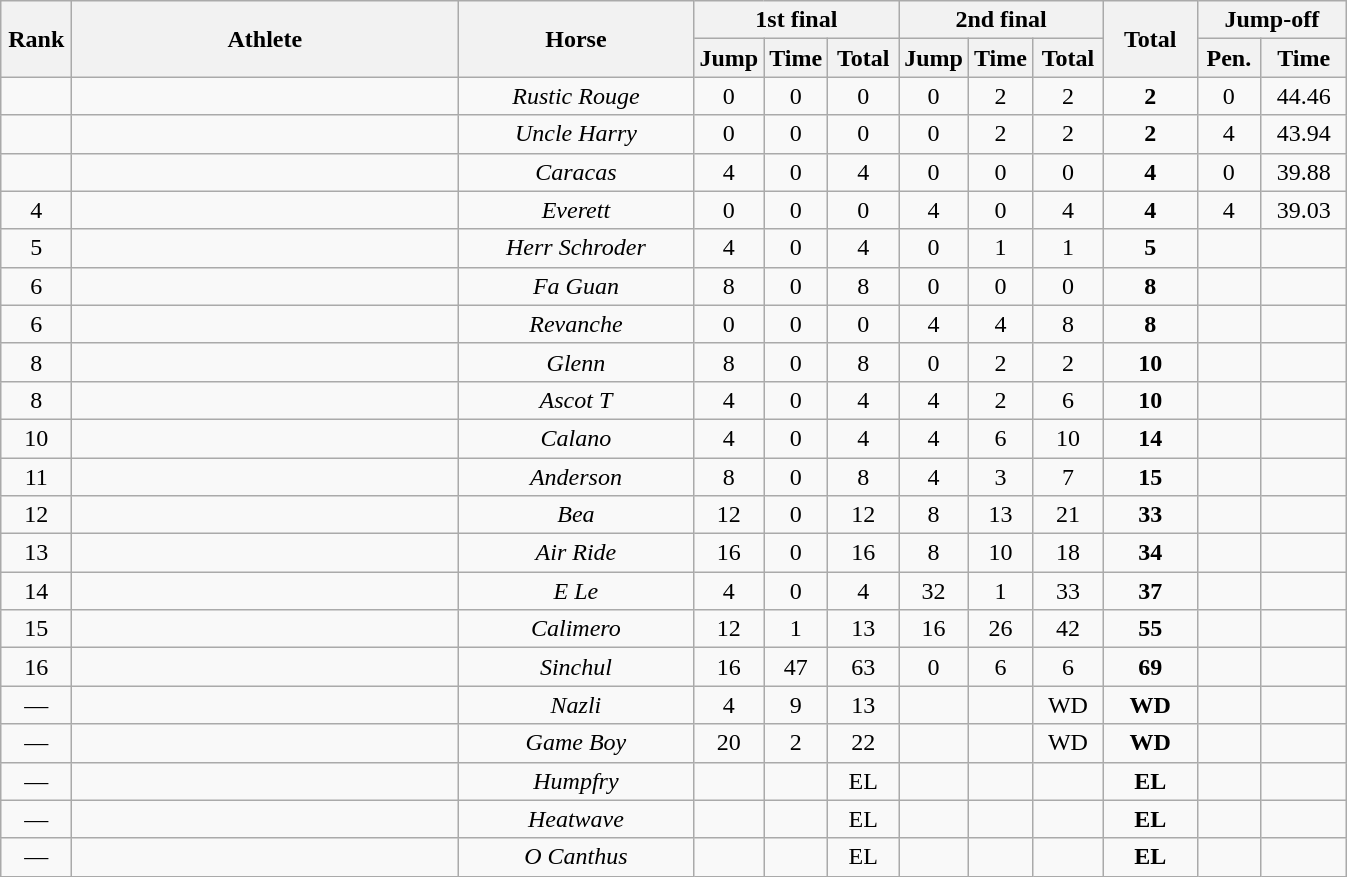<table class="wikitable" style="text-align:center">
<tr>
<th rowspan=2 width=40>Rank</th>
<th rowspan=2 width=250>Athlete</th>
<th rowspan=2 width=150>Horse</th>
<th colspan=3>1st final</th>
<th colspan=3>2nd final</th>
<th rowspan=2 width=55>Total</th>
<th colspan=2>Jump-off</th>
</tr>
<tr>
<th width=35>Jump</th>
<th width=35>Time</th>
<th width=40>Total</th>
<th width=35>Jump</th>
<th width=35>Time</th>
<th width=40>Total</th>
<th width=35>Pen.</th>
<th width=50>Time</th>
</tr>
<tr>
<td></td>
<td align=left></td>
<td><em>Rustic Rouge</em></td>
<td>0</td>
<td>0</td>
<td>0</td>
<td>0</td>
<td>2</td>
<td>2</td>
<td><strong>2</strong></td>
<td>0</td>
<td>44.46</td>
</tr>
<tr>
<td></td>
<td align=left></td>
<td><em>Uncle Harry</em></td>
<td>0</td>
<td>0</td>
<td>0</td>
<td>0</td>
<td>2</td>
<td>2</td>
<td><strong>2</strong></td>
<td>4</td>
<td>43.94</td>
</tr>
<tr>
<td></td>
<td align=left></td>
<td><em>Caracas</em></td>
<td>4</td>
<td>0</td>
<td>4</td>
<td>0</td>
<td>0</td>
<td>0</td>
<td><strong>4</strong></td>
<td>0</td>
<td>39.88</td>
</tr>
<tr>
<td>4</td>
<td align=left></td>
<td><em>Everett</em></td>
<td>0</td>
<td>0</td>
<td>0</td>
<td>4</td>
<td>0</td>
<td>4</td>
<td><strong>4</strong></td>
<td>4</td>
<td>39.03</td>
</tr>
<tr>
<td>5</td>
<td align=left></td>
<td><em>Herr Schroder</em></td>
<td>4</td>
<td>0</td>
<td>4</td>
<td>0</td>
<td>1</td>
<td>1</td>
<td><strong>5</strong></td>
<td></td>
<td></td>
</tr>
<tr>
<td>6</td>
<td align=left></td>
<td><em>Fa Guan</em></td>
<td>8</td>
<td>0</td>
<td>8</td>
<td>0</td>
<td>0</td>
<td>0</td>
<td><strong>8</strong></td>
<td></td>
<td></td>
</tr>
<tr>
<td>6</td>
<td align=left></td>
<td><em>Revanche</em></td>
<td>0</td>
<td>0</td>
<td>0</td>
<td>4</td>
<td>4</td>
<td>8</td>
<td><strong>8</strong></td>
<td></td>
<td></td>
</tr>
<tr>
<td>8</td>
<td align=left></td>
<td><em>Glenn</em></td>
<td>8</td>
<td>0</td>
<td>8</td>
<td>0</td>
<td>2</td>
<td>2</td>
<td><strong>10</strong></td>
<td></td>
<td></td>
</tr>
<tr>
<td>8</td>
<td align=left></td>
<td><em>Ascot T</em></td>
<td>4</td>
<td>0</td>
<td>4</td>
<td>4</td>
<td>2</td>
<td>6</td>
<td><strong>10</strong></td>
<td></td>
<td></td>
</tr>
<tr>
<td>10</td>
<td align=left></td>
<td><em>Calano</em></td>
<td>4</td>
<td>0</td>
<td>4</td>
<td>4</td>
<td>6</td>
<td>10</td>
<td><strong>14</strong></td>
<td></td>
<td></td>
</tr>
<tr>
<td>11</td>
<td align=left></td>
<td><em>Anderson</em></td>
<td>8</td>
<td>0</td>
<td>8</td>
<td>4</td>
<td>3</td>
<td>7</td>
<td><strong>15</strong></td>
<td></td>
<td></td>
</tr>
<tr>
<td>12</td>
<td align=left></td>
<td><em>Bea</em></td>
<td>12</td>
<td>0</td>
<td>12</td>
<td>8</td>
<td>13</td>
<td>21</td>
<td><strong>33</strong></td>
<td></td>
<td></td>
</tr>
<tr>
<td>13</td>
<td align=left></td>
<td><em>Air Ride</em></td>
<td>16</td>
<td>0</td>
<td>16</td>
<td>8</td>
<td>10</td>
<td>18</td>
<td><strong>34</strong></td>
<td></td>
<td></td>
</tr>
<tr>
<td>14</td>
<td align=left></td>
<td><em>E Le</em></td>
<td>4</td>
<td>0</td>
<td>4</td>
<td>32</td>
<td>1</td>
<td>33</td>
<td><strong>37</strong></td>
<td></td>
<td></td>
</tr>
<tr>
<td>15</td>
<td align=left></td>
<td><em>Calimero</em></td>
<td>12</td>
<td>1</td>
<td>13</td>
<td>16</td>
<td>26</td>
<td>42</td>
<td><strong>55</strong></td>
<td></td>
<td></td>
</tr>
<tr>
<td>16</td>
<td align=left></td>
<td><em>Sinchul</em></td>
<td>16</td>
<td>47</td>
<td>63</td>
<td>0</td>
<td>6</td>
<td>6</td>
<td><strong>69</strong></td>
<td></td>
<td></td>
</tr>
<tr>
<td>—</td>
<td align=left></td>
<td><em>Nazli</em></td>
<td>4</td>
<td>9</td>
<td>13</td>
<td></td>
<td></td>
<td>WD</td>
<td><strong>WD</strong></td>
<td></td>
<td></td>
</tr>
<tr>
<td>—</td>
<td align=left></td>
<td><em>Game Boy</em></td>
<td>20</td>
<td>2</td>
<td>22</td>
<td></td>
<td></td>
<td>WD</td>
<td><strong>WD</strong></td>
<td></td>
<td></td>
</tr>
<tr>
<td>—</td>
<td align=left></td>
<td><em>Humpfry</em></td>
<td></td>
<td></td>
<td>EL</td>
<td></td>
<td></td>
<td></td>
<td><strong>EL</strong></td>
<td></td>
<td></td>
</tr>
<tr>
<td>—</td>
<td align=left></td>
<td><em>Heatwave</em></td>
<td></td>
<td></td>
<td>EL</td>
<td></td>
<td></td>
<td></td>
<td><strong>EL</strong></td>
<td></td>
<td></td>
</tr>
<tr>
<td>—</td>
<td align=left></td>
<td><em>O Canthus</em></td>
<td></td>
<td></td>
<td>EL</td>
<td></td>
<td></td>
<td></td>
<td><strong>EL</strong></td>
<td></td>
<td></td>
</tr>
</table>
